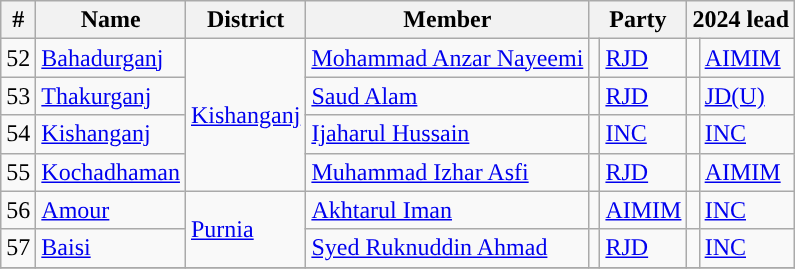<table class="wikitable">
<tr>
<th>#</th>
<th>Name</th>
<th>District</th>
<th>Member</th>
<th colspan="2">Party</th>
<th colspan="2">2024 lead</th>
</tr>
<tr>
<td>52</td>
<td><a href='#'>Bahadurganj</a></td>
<td rowspan="4"><a href='#'>Kishanganj</a></td>
<td><a href='#'>Mohammad Anzar Nayeemi</a></td>
<td style="background-color: "></td>
<td><a href='#'>RJD</a></td>
<td style="background-color: "></td>
<td><a href='#'>AIMIM</a></td>
</tr>
<tr>
<td>53</td>
<td><a href='#'>Thakurganj</a></td>
<td><a href='#'>Saud Alam</a></td>
<td style="background-color: "></td>
<td><a href='#'>RJD</a></td>
<td style="background-color: "></td>
<td><a href='#'>JD(U)</a></td>
</tr>
<tr>
<td>54</td>
<td><a href='#'>Kishanganj</a></td>
<td><a href='#'>Ijaharul Hussain</a></td>
<td style="background-color: "></td>
<td><a href='#'>INC</a></td>
<td style="background-color: "></td>
<td><a href='#'>INC</a></td>
</tr>
<tr>
<td>55</td>
<td><a href='#'>Kochadhaman</a></td>
<td><a href='#'>Muhammad Izhar Asfi</a></td>
<td style="background-color: "></td>
<td><a href='#'>RJD</a></td>
<td style="background-color: "></td>
<td><a href='#'>AIMIM</a></td>
</tr>
<tr>
<td>56</td>
<td><a href='#'>Amour</a></td>
<td rowspan="2"><a href='#'>Purnia</a></td>
<td><a href='#'>Akhtarul Iman</a></td>
<td style="background-color: "></td>
<td><a href='#'>AIMIM</a></td>
<td style="background-color: "></td>
<td><a href='#'>INC</a></td>
</tr>
<tr>
<td>57</td>
<td><a href='#'>Baisi</a></td>
<td><a href='#'>Syed Ruknuddin Ahmad</a></td>
<td style="background-color: "></td>
<td><a href='#'>RJD</a></td>
<td style="background-color: "></td>
<td><a href='#'>INC</a></td>
</tr>
<tr>
</tr>
</table>
